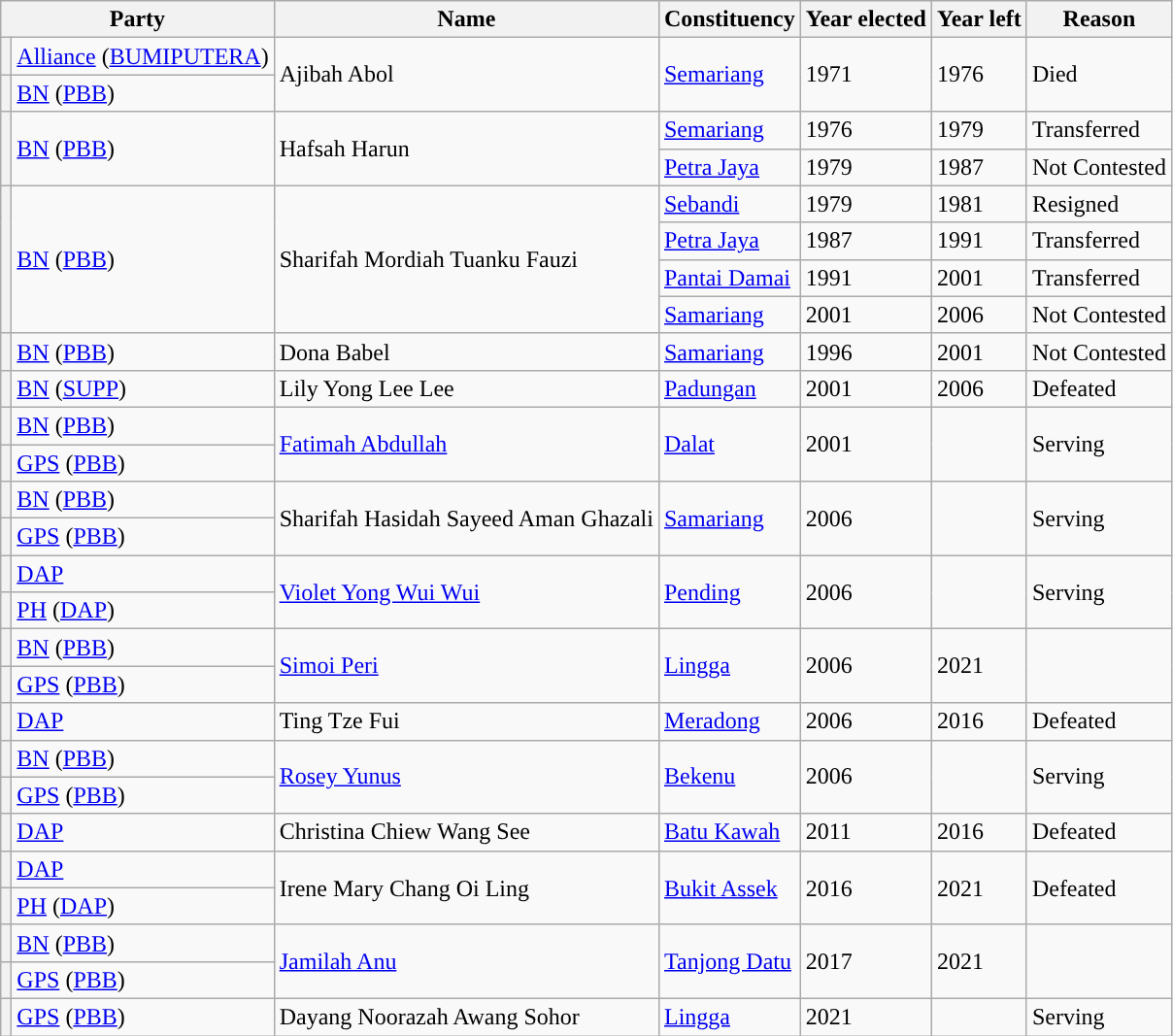<table class="wikitable sortable">
<tr>
<th colspan=2>Party</th>
<th>Name</th>
<th>Constituency</th>
<th>Year elected</th>
<th>Year left</th>
<th>Reason</th>
</tr>
<tr>
<th style="background-color: "></th>
<td><a href='#'>Alliance</a> (<a href='#'>BUMIPUTERA</a>)</td>
<td rowspan=2>Ajibah Abol</td>
<td rowspan=2><a href='#'>Semariang</a></td>
<td rowspan=2>1971</td>
<td rowspan=2>1976</td>
<td rowspan=2>Died</td>
</tr>
<tr>
<th style="background-color: "></th>
<td><a href='#'>BN</a> (<a href='#'>PBB</a>)</td>
</tr>
<tr>
<th rowspan=2 style="background-color: "></th>
<td rowspan=2><a href='#'>BN</a> (<a href='#'>PBB</a>)</td>
<td rowspan=2>Hafsah Harun</td>
<td><a href='#'>Semariang</a></td>
<td>1976</td>
<td>1979</td>
<td>Transferred</td>
</tr>
<tr>
<td><a href='#'>Petra Jaya</a></td>
<td>1979</td>
<td>1987</td>
<td>Not Contested</td>
</tr>
<tr>
<th rowspan=4 style="background-color: "></th>
<td rowspan=4><a href='#'>BN</a> (<a href='#'>PBB</a>)</td>
<td rowspan=4>Sharifah Mordiah Tuanku Fauzi</td>
<td><a href='#'>Sebandi</a></td>
<td>1979</td>
<td>1981</td>
<td>Resigned</td>
</tr>
<tr>
<td><a href='#'>Petra Jaya</a></td>
<td>1987</td>
<td>1991</td>
<td>Transferred</td>
</tr>
<tr>
<td><a href='#'>Pantai Damai</a></td>
<td>1991</td>
<td>2001</td>
<td>Transferred</td>
</tr>
<tr>
<td><a href='#'>Samariang</a></td>
<td>2001</td>
<td>2006</td>
<td>Not Contested</td>
</tr>
<tr>
<th style="background-color: "></th>
<td><a href='#'>BN</a> (<a href='#'>PBB</a>)</td>
<td>Dona Babel</td>
<td><a href='#'>Samariang</a></td>
<td>1996</td>
<td>2001</td>
<td>Not Contested</td>
</tr>
<tr>
<th style="background-color: "></th>
<td><a href='#'>BN</a> (<a href='#'>SUPP</a>)</td>
<td>Lily Yong Lee Lee</td>
<td><a href='#'>Padungan</a></td>
<td>2001</td>
<td>2006</td>
<td>Defeated</td>
</tr>
<tr>
<th style="background-color: "></th>
<td><a href='#'>BN</a> (<a href='#'>PBB</a>)</td>
<td rowspan=2><a href='#'>Fatimah Abdullah</a></td>
<td rowspan=2><a href='#'>Dalat</a></td>
<td rowspan=2>2001</td>
<td rowspan=2></td>
<td rowspan=2>Serving</td>
</tr>
<tr>
<th style="background-color: "></th>
<td><a href='#'>GPS</a> (<a href='#'>PBB</a>)</td>
</tr>
<tr>
<th style="background-color: "></th>
<td><a href='#'>BN</a> (<a href='#'>PBB</a>)</td>
<td rowspan=2>Sharifah Hasidah Sayeed Aman Ghazali</td>
<td rowspan=2><a href='#'>Samariang</a></td>
<td rowspan=2>2006</td>
<td rowspan=2></td>
<td rowspan=2>Serving</td>
</tr>
<tr>
<th style="background-color: "></th>
<td><a href='#'>GPS</a> (<a href='#'>PBB</a>)</td>
</tr>
<tr>
<th style="background-color: "></th>
<td><a href='#'>DAP</a></td>
<td rowspan=2><a href='#'>Violet Yong Wui Wui</a></td>
<td rowspan=2><a href='#'>Pending</a></td>
<td rowspan=2>2006</td>
<td rowspan=2></td>
<td rowspan=2>Serving</td>
</tr>
<tr>
<th style="background-color: "></th>
<td><a href='#'>PH</a> (<a href='#'>DAP</a>)</td>
</tr>
<tr>
<th style="background-color: "></th>
<td><a href='#'>BN</a> (<a href='#'>PBB</a>)</td>
<td rowspan=2><a href='#'>Simoi Peri</a></td>
<td rowspan=2><a href='#'>Lingga</a></td>
<td rowspan=2>2006</td>
<td rowspan=2>2021</td>
<td rowspan=2></td>
</tr>
<tr>
<th style="background-color: "></th>
<td><a href='#'>GPS</a> (<a href='#'>PBB</a>)</td>
</tr>
<tr>
<th style="background-color: "></th>
<td><a href='#'>DAP</a></td>
<td>Ting Tze Fui</td>
<td><a href='#'>Meradong</a></td>
<td>2006</td>
<td>2016</td>
<td>Defeated</td>
</tr>
<tr>
<th style="background-color: "></th>
<td><a href='#'>BN</a> (<a href='#'>PBB</a>)</td>
<td rowspan=2><a href='#'>Rosey Yunus</a></td>
<td rowspan=2><a href='#'>Bekenu</a></td>
<td rowspan=2>2006</td>
<td rowspan=2></td>
<td rowspan=2>Serving</td>
</tr>
<tr>
<th style="background-color: "></th>
<td><a href='#'>GPS</a> (<a href='#'>PBB</a>)</td>
</tr>
<tr>
<th style="background-color: "></th>
<td><a href='#'>DAP</a></td>
<td>Christina Chiew Wang See</td>
<td><a href='#'>Batu Kawah</a></td>
<td>2011</td>
<td>2016</td>
<td>Defeated</td>
</tr>
<tr>
<th style="background-color: "></th>
<td><a href='#'>DAP</a></td>
<td rowspan=2>Irene Mary Chang Oi Ling</td>
<td rowspan=2><a href='#'>Bukit Assek</a></td>
<td rowspan=2>2016</td>
<td rowspan=2>2021</td>
<td rowspan=2>Defeated</td>
</tr>
<tr>
<th style="background-color: "></th>
<td><a href='#'>PH</a> (<a href='#'>DAP</a>)</td>
</tr>
<tr>
<th style="background-color: "></th>
<td><a href='#'>BN</a> (<a href='#'>PBB</a>)</td>
<td rowspan=2><a href='#'>Jamilah Anu</a></td>
<td rowspan=2><a href='#'>Tanjong Datu</a></td>
<td rowspan=2>2017</td>
<td rowspan=2>2021</td>
<td rowspan=2></td>
</tr>
<tr>
<th style="background-color: "></th>
<td><a href='#'>GPS</a> (<a href='#'>PBB</a>)</td>
</tr>
<tr>
<th style="background-color: "></th>
<td><a href='#'>GPS</a> (<a href='#'>PBB</a>)</td>
<td>Dayang Noorazah Awang Sohor</td>
<td><a href='#'>Lingga</a></td>
<td>2021</td>
<td></td>
<td>Serving</td>
</tr>
</table>
